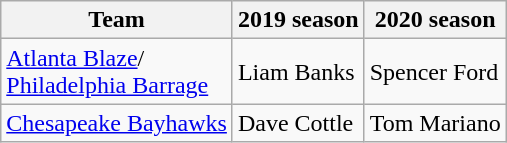<table class="wikitable">
<tr>
<th>Team</th>
<th>2019 season</th>
<th>2020 season</th>
</tr>
<tr>
<td><a href='#'>Atlanta Blaze</a>/ <br> <a href='#'>Philadelphia Barrage</a></td>
<td>Liam Banks</td>
<td>Spencer Ford</td>
</tr>
<tr>
<td><a href='#'>Chesapeake Bayhawks</a></td>
<td>Dave Cottle</td>
<td>Tom Mariano</td>
</tr>
</table>
